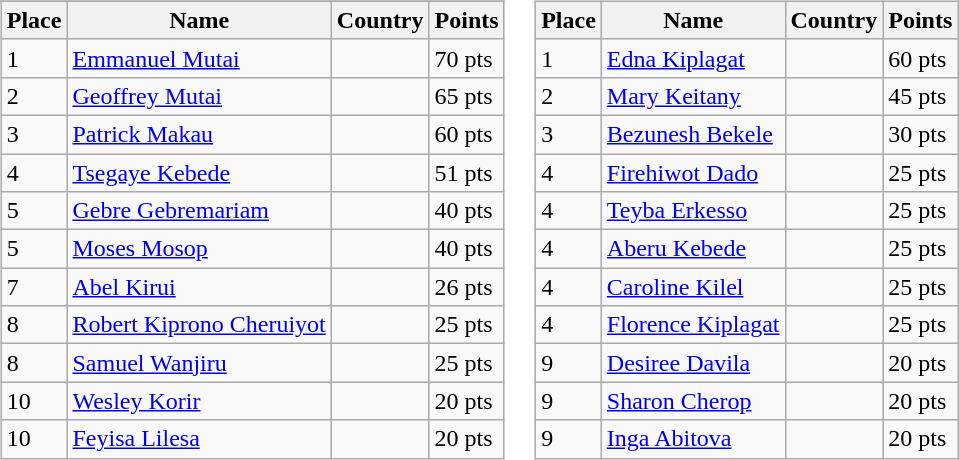<table>
<tr valign="top">
<td><br><table class="wikitable">
<tr>
</tr>
<tr>
<th>Place</th>
<th>Name</th>
<th>Country</th>
<th>Points</th>
</tr>
<tr>
<td>1</td>
<td><a href='#'>Emmanuel Mutai</a></td>
<td></td>
<td>70 pts</td>
</tr>
<tr>
<td>2</td>
<td><a href='#'>Geoffrey Mutai</a></td>
<td></td>
<td>65 pts</td>
</tr>
<tr>
<td>3</td>
<td><a href='#'>Patrick Makau</a></td>
<td></td>
<td>60 pts</td>
</tr>
<tr>
<td>4</td>
<td><a href='#'>Tsegaye Kebede</a></td>
<td></td>
<td>51 pts</td>
</tr>
<tr>
<td>5</td>
<td><a href='#'>Gebre Gebremariam</a></td>
<td></td>
<td>40 pts</td>
</tr>
<tr>
<td>5</td>
<td><a href='#'>Moses Mosop</a></td>
<td></td>
<td>40 pts</td>
</tr>
<tr>
<td>7</td>
<td><a href='#'>Abel Kirui</a></td>
<td></td>
<td>26 pts</td>
</tr>
<tr>
<td>8</td>
<td><a href='#'>Robert Kiprono Cheruiyot</a></td>
<td></td>
<td>25 pts</td>
</tr>
<tr>
<td>8</td>
<td><a href='#'>Samuel Wanjiru</a></td>
<td></td>
<td>25 pts</td>
</tr>
<tr>
<td>10</td>
<td><a href='#'>Wesley Korir</a></td>
<td></td>
<td>20 pts</td>
</tr>
<tr>
<td>10</td>
<td><a href='#'>Feyisa Lilesa</a></td>
<td></td>
<td>20 pts</td>
</tr>
</table>
</td>
<td><br><table class="wikitable">
<tr>
<th>Place</th>
<th>Name</th>
<th>Country</th>
<th>Points</th>
</tr>
<tr>
<td>1</td>
<td><a href='#'>Edna Kiplagat</a></td>
<td></td>
<td>60 pts</td>
</tr>
<tr>
<td>2</td>
<td><a href='#'>Mary Keitany</a></td>
<td></td>
<td>45 pts</td>
</tr>
<tr>
<td>3</td>
<td><a href='#'>Bezunesh Bekele</a></td>
<td></td>
<td>30 pts</td>
</tr>
<tr>
<td>4</td>
<td><a href='#'>Firehiwot Dado</a></td>
<td></td>
<td>25 pts</td>
</tr>
<tr>
<td>4</td>
<td><a href='#'>Teyba Erkesso</a></td>
<td></td>
<td>25 pts</td>
</tr>
<tr>
<td>4</td>
<td><a href='#'>Aberu Kebede</a></td>
<td></td>
<td>25 pts</td>
</tr>
<tr>
<td>4</td>
<td><a href='#'>Caroline Kilel</a></td>
<td></td>
<td>25 pts</td>
</tr>
<tr>
<td>4</td>
<td><a href='#'>Florence Kiplagat</a></td>
<td></td>
<td>25 pts</td>
</tr>
<tr>
<td>9</td>
<td><a href='#'>Desiree Davila</a></td>
<td></td>
<td>20 pts</td>
</tr>
<tr>
<td>9</td>
<td><a href='#'>Sharon Cherop</a></td>
<td></td>
<td>20 pts</td>
</tr>
<tr>
<td>9</td>
<td><a href='#'>Inga Abitova</a></td>
<td></td>
<td>20 pts</td>
</tr>
</table>
</td>
</tr>
</table>
